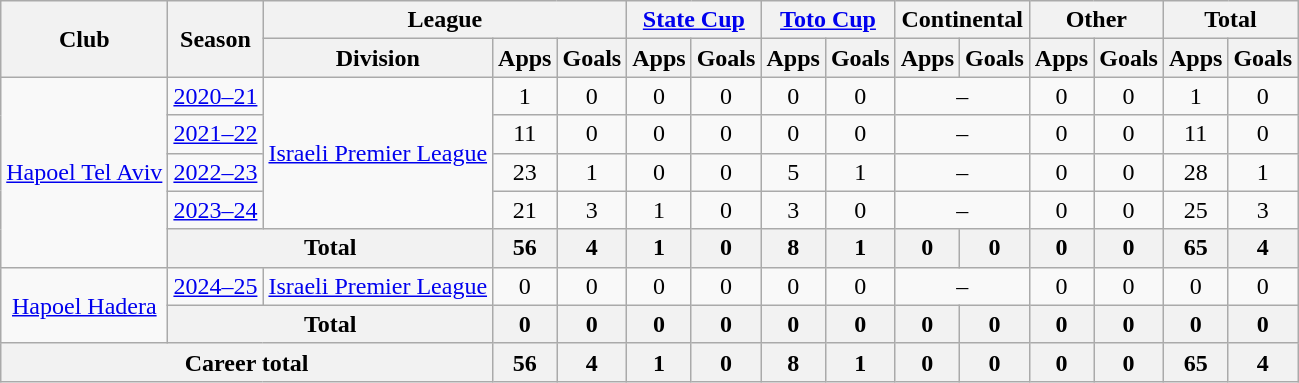<table class="wikitable" style="text-align: center">
<tr>
<th rowspan="2">Club</th>
<th rowspan="2">Season</th>
<th colspan="3">League</th>
<th colspan="2"><a href='#'>State Cup</a></th>
<th colspan="2"><a href='#'>Toto Cup</a></th>
<th colspan="2">Continental</th>
<th colspan="2">Other</th>
<th colspan="2">Total</th>
</tr>
<tr>
<th>Division</th>
<th>Apps</th>
<th>Goals</th>
<th>Apps</th>
<th>Goals</th>
<th>Apps</th>
<th>Goals</th>
<th>Apps</th>
<th>Goals</th>
<th>Apps</th>
<th>Goals</th>
<th>Apps</th>
<th>Goals</th>
</tr>
<tr>
<td rowspan="5"><a href='#'>Hapoel Tel Aviv</a></td>
<td><a href='#'>2020–21</a></td>
<td rowspan="4"><a href='#'>Israeli Premier League</a></td>
<td>1</td>
<td>0</td>
<td>0</td>
<td>0</td>
<td>0</td>
<td>0</td>
<td colspan="2">–</td>
<td>0</td>
<td>0</td>
<td>1</td>
<td>0</td>
</tr>
<tr>
<td><a href='#'>2021–22</a></td>
<td>11</td>
<td>0</td>
<td>0</td>
<td>0</td>
<td>0</td>
<td>0</td>
<td colspan="2">–</td>
<td>0</td>
<td>0</td>
<td>11</td>
<td>0</td>
</tr>
<tr>
<td><a href='#'>2022–23</a></td>
<td>23</td>
<td>1</td>
<td>0</td>
<td>0</td>
<td>5</td>
<td>1</td>
<td colspan="2">–</td>
<td>0</td>
<td>0</td>
<td>28</td>
<td>1</td>
</tr>
<tr>
<td><a href='#'>2023–24</a></td>
<td>21</td>
<td>3</td>
<td>1</td>
<td>0</td>
<td>3</td>
<td>0</td>
<td colspan="2">–</td>
<td>0</td>
<td>0</td>
<td>25</td>
<td>3</td>
</tr>
<tr>
<th colspan="2"><strong>Total</strong></th>
<th>56</th>
<th>4</th>
<th>1</th>
<th>0</th>
<th>8</th>
<th>1</th>
<th>0</th>
<th>0</th>
<th>0</th>
<th>0</th>
<th>65</th>
<th>4</th>
</tr>
<tr>
<td rowspan="2"><a href='#'>Hapoel Hadera</a></td>
<td><a href='#'>2024–25</a></td>
<td rowspan="1"><a href='#'>Israeli Premier League</a></td>
<td>0</td>
<td>0</td>
<td>0</td>
<td>0</td>
<td>0</td>
<td>0</td>
<td colspan="2">–</td>
<td>0</td>
<td>0</td>
<td>0</td>
<td>0</td>
</tr>
<tr>
<th colspan="2"><strong>Total</strong></th>
<th>0</th>
<th>0</th>
<th>0</th>
<th>0</th>
<th>0</th>
<th>0</th>
<th>0</th>
<th>0</th>
<th>0</th>
<th>0</th>
<th>0</th>
<th>0</th>
</tr>
<tr>
<th colspan="3"><strong>Career total</strong></th>
<th>56</th>
<th>4</th>
<th>1</th>
<th>0</th>
<th>8</th>
<th>1</th>
<th>0</th>
<th>0</th>
<th>0</th>
<th>0</th>
<th>65</th>
<th>4</th>
</tr>
</table>
